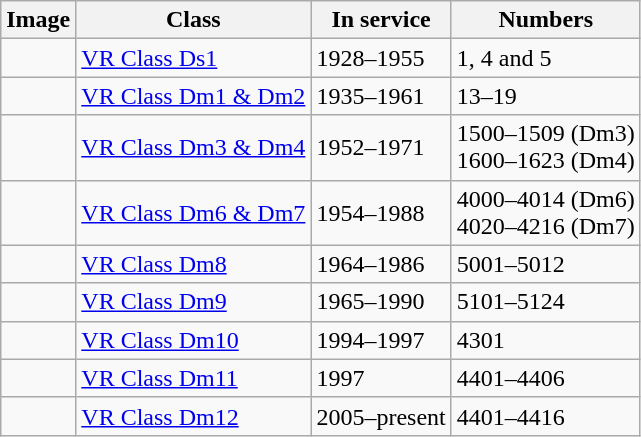<table class="wikitable sortable">
<tr>
<th>Image</th>
<th>Class</th>
<th>In service</th>
<th>Numbers</th>
</tr>
<tr>
<td></td>
<td><a href='#'>VR Class Ds1</a></td>
<td>1928–1955</td>
<td>1, 4 and 5</td>
</tr>
<tr>
<td></td>
<td><a href='#'>VR Class Dm1 & Dm2</a></td>
<td>1935–1961</td>
<td>13–19</td>
</tr>
<tr>
<td></td>
<td><a href='#'>VR Class Dm3 & Dm4</a></td>
<td>1952–1971</td>
<td>1500–1509 (Dm3)<br>1600–1623 (Dm4)</td>
</tr>
<tr>
<td></td>
<td><a href='#'>VR Class Dm6 & Dm7</a></td>
<td>1954–1988</td>
<td>4000–4014 (Dm6)<br>4020–4216 (Dm7)</td>
</tr>
<tr>
<td></td>
<td><a href='#'>VR Class Dm8</a></td>
<td>1964–1986</td>
<td>5001–5012</td>
</tr>
<tr>
<td></td>
<td><a href='#'>VR Class Dm9</a></td>
<td>1965–1990</td>
<td>5101–5124</td>
</tr>
<tr>
<td></td>
<td><a href='#'>VR Class Dm10</a></td>
<td>1994–1997</td>
<td>4301</td>
</tr>
<tr>
<td></td>
<td><a href='#'>VR Class Dm11</a></td>
<td>1997</td>
<td>4401–4406</td>
</tr>
<tr>
<td></td>
<td><a href='#'>VR Class Dm12</a></td>
<td>2005–present</td>
<td>4401–4416</td>
</tr>
</table>
